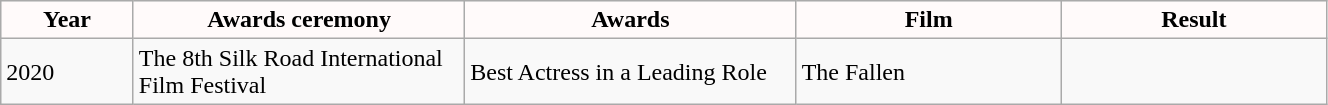<table class="wikitable" width="70%">
<tr style="background:snow; color:black" align=center>
<td style="width:10%"><strong>Year</strong></td>
<td style="width:25%"><strong>Awards ceremony</strong></td>
<td style="width:25%"><strong>Awards</strong></td>
<td style="width:20%"><strong>Film</strong></td>
<td style="width:20%"><strong>Result</strong></td>
</tr>
<tr>
<td>2020</td>
<td>The 8th Silk Road International Film Festival</td>
<td>Best Actress in a Leading Role</td>
<td>The Fallen</td>
<td></td>
</tr>
</table>
